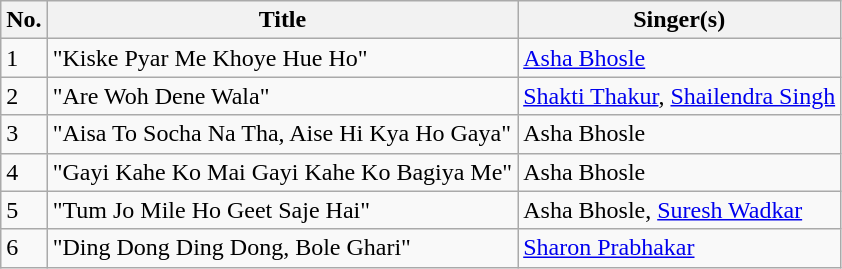<table class=wikitable>
<tr>
<th>No.</th>
<th>Title</th>
<th>Singer(s)</th>
</tr>
<tr>
<td>1</td>
<td>"Kiske Pyar Me Khoye Hue Ho"</td>
<td><a href='#'>Asha Bhosle</a></td>
</tr>
<tr>
<td>2</td>
<td>"Are Woh Dene Wala"</td>
<td><a href='#'>Shakti Thakur</a>, <a href='#'>Shailendra Singh</a></td>
</tr>
<tr>
<td>3</td>
<td>"Aisa To Socha Na Tha, Aise Hi Kya Ho Gaya"</td>
<td>Asha Bhosle</td>
</tr>
<tr>
<td>4</td>
<td>"Gayi Kahe Ko Mai Gayi Kahe Ko Bagiya Me"</td>
<td>Asha Bhosle</td>
</tr>
<tr>
<td>5</td>
<td>"Tum Jo Mile Ho Geet Saje Hai"</td>
<td>Asha Bhosle, <a href='#'>Suresh Wadkar</a></td>
</tr>
<tr>
<td>6</td>
<td>"Ding Dong Ding Dong, Bole Ghari"</td>
<td><a href='#'>Sharon Prabhakar</a></td>
</tr>
</table>
